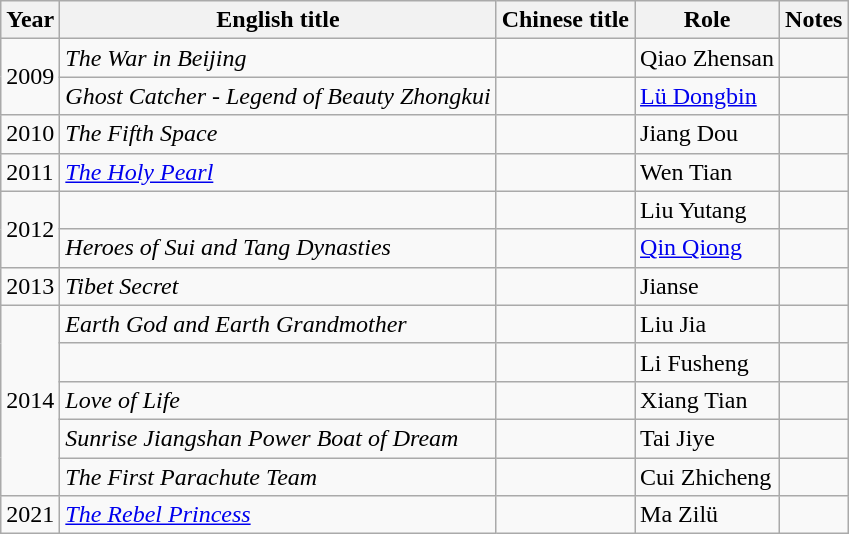<table class="wikitable">
<tr>
<th>Year</th>
<th>English title</th>
<th>Chinese title</th>
<th>Role</th>
<th>Notes</th>
</tr>
<tr>
<td rowspan="2">2009</td>
<td><em>The War in Beijing</em></td>
<td></td>
<td>Qiao Zhensan</td>
<td></td>
</tr>
<tr>
<td><em>Ghost Catcher - Legend of Beauty Zhongkui</em></td>
<td></td>
<td><a href='#'>Lü Dongbin</a></td>
<td></td>
</tr>
<tr>
<td>2010</td>
<td><em>The Fifth Space</em></td>
<td></td>
<td>Jiang Dou</td>
<td></td>
</tr>
<tr>
<td>2011</td>
<td><em><a href='#'>The Holy Pearl</a></em></td>
<td></td>
<td>Wen Tian</td>
<td></td>
</tr>
<tr>
<td rowspan="2">2012</td>
<td></td>
<td></td>
<td>Liu Yutang</td>
<td></td>
</tr>
<tr>
<td><em>Heroes of Sui and Tang Dynasties</em></td>
<td></td>
<td><a href='#'>Qin Qiong</a></td>
<td></td>
</tr>
<tr>
<td>2013</td>
<td><em>Tibet Secret</em></td>
<td></td>
<td>Jianse</td>
<td></td>
</tr>
<tr>
<td rowspan="5">2014</td>
<td><em>Earth God and Earth Grandmother</em></td>
<td></td>
<td>Liu Jia</td>
<td></td>
</tr>
<tr>
<td></td>
<td></td>
<td>Li Fusheng</td>
<td></td>
</tr>
<tr>
<td><em>Love of Life</em></td>
<td></td>
<td>Xiang Tian</td>
<td></td>
</tr>
<tr>
<td><em>Sunrise Jiangshan Power Boat of Dream</em></td>
<td></td>
<td>Tai Jiye</td>
<td></td>
</tr>
<tr>
<td><em>The First Parachute Team</em></td>
<td></td>
<td>Cui Zhicheng</td>
<td></td>
</tr>
<tr>
<td>2021</td>
<td><em><a href='#'>The Rebel Princess</a></em></td>
<td></td>
<td>Ma Zilü</td>
<td></td>
</tr>
</table>
